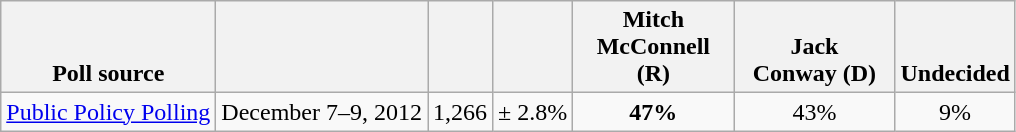<table class="wikitable" style="text-align:center">
<tr valign= bottom>
<th>Poll source</th>
<th></th>
<th></th>
<th></th>
<th style="width:100px;">Mitch<br>McConnell (R)</th>
<th style="width:100px;">Jack<br>Conway (D)</th>
<th>Undecided</th>
</tr>
<tr>
<td align=left><a href='#'>Public Policy Polling</a></td>
<td>December 7–9, 2012</td>
<td>1,266</td>
<td>± 2.8%</td>
<td><strong>47%</strong></td>
<td>43%</td>
<td>9%</td>
</tr>
</table>
